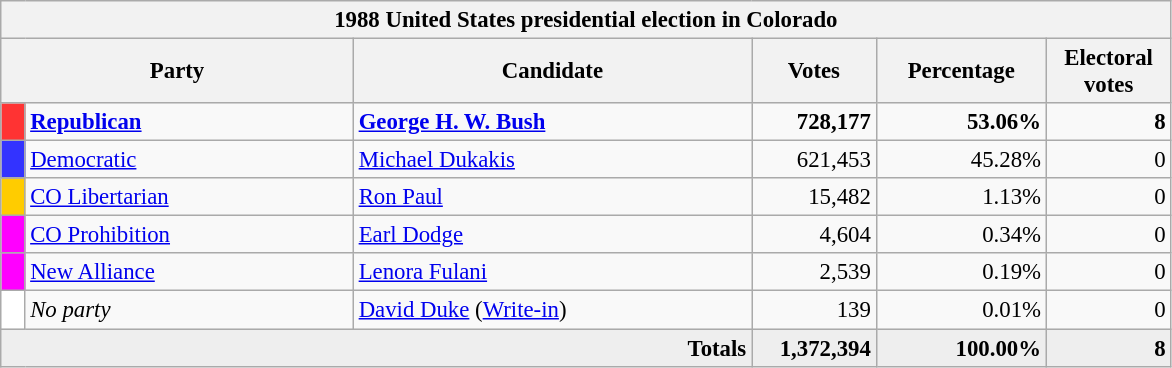<table class="wikitable" style="font-size: 95%;">
<tr>
<th colspan="6">1988 United States presidential election in Colorado</th>
</tr>
<tr>
<th colspan="2" style="width: 15em">Party</th>
<th style="width: 17em">Candidate</th>
<th style="width: 5em">Votes</th>
<th style="width: 7em">Percentage</th>
<th style="width: 5em">Electoral votes</th>
</tr>
<tr>
<th style="background-color:#FF3333; width: 3px"></th>
<td style="width: 130px"><strong><a href='#'>Republican</a></strong></td>
<td><strong><a href='#'>George H. W. Bush</a></strong></td>
<td align="right"><strong>728,177</strong></td>
<td align="right"><strong>53.06%</strong></td>
<td align="right"><strong>8</strong></td>
</tr>
<tr>
<th style="background-color:#3333FF; width: 3px"></th>
<td style="width: 130px"><a href='#'>Democratic</a></td>
<td><a href='#'>Michael Dukakis</a></td>
<td align="right">621,453</td>
<td align="right">45.28%</td>
<td align="right">0</td>
</tr>
<tr>
<th style="background-color:#FFCC00; width: 3px"></th>
<td style="width: 130px"><a href='#'>CO Libertarian</a></td>
<td><a href='#'>Ron Paul</a></td>
<td align="right">15,482</td>
<td align="right">1.13%</td>
<td align="right">0</td>
</tr>
<tr>
<th style="background-color:#FF00FF; width: 3px"></th>
<td style="width: 130px"><a href='#'>CO Prohibition</a></td>
<td><a href='#'>Earl Dodge</a></td>
<td align="right">4,604</td>
<td align="right">0.34%</td>
<td align="right">0</td>
</tr>
<tr>
<th style="background-color:#FF00FF; width: 3px"></th>
<td style="width: 130px"><a href='#'>New Alliance</a></td>
<td><a href='#'>Lenora Fulani</a></td>
<td align="right">2,539</td>
<td align="right">0.19%</td>
<td align="right">0</td>
</tr>
<tr>
<th style="background-color:#FFFFFF; width: 3px"></th>
<td style="width: 130px"><em>No party</em></td>
<td><a href='#'>David Duke</a> (<a href='#'>Write-in</a>)</td>
<td align="right">139</td>
<td align="right">0.01%</td>
<td align="right">0</td>
</tr>
<tr bgcolor="#EEEEEE">
<td colspan="3" align="right"><strong>Totals</strong></td>
<td align="right"><strong>1,372,394</strong></td>
<td align="right"><strong>100.00%</strong></td>
<td align="right"><strong>8</strong></td>
</tr>
</table>
